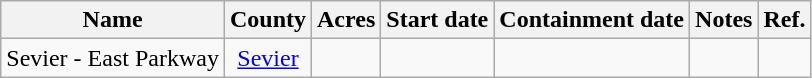<table class="wikitable sortable plainrowheaders mw-collapsible" style="text-align:center;">
<tr>
<th scope="col">Name</th>
<th scope="col">County </th>
<th scope="col">Acres</th>
<th scope="col">Start date</th>
<th scope="col">Containment date</th>
<th scope="col">Notes</th>
<th scope="col">Ref.</th>
</tr>
<tr>
<td>Sevier - East Parkway</td>
<td><a href='#'>Sevier</a></td>
<td></td>
<td></td>
<td></td>
<td></td>
</tr>
</table>
